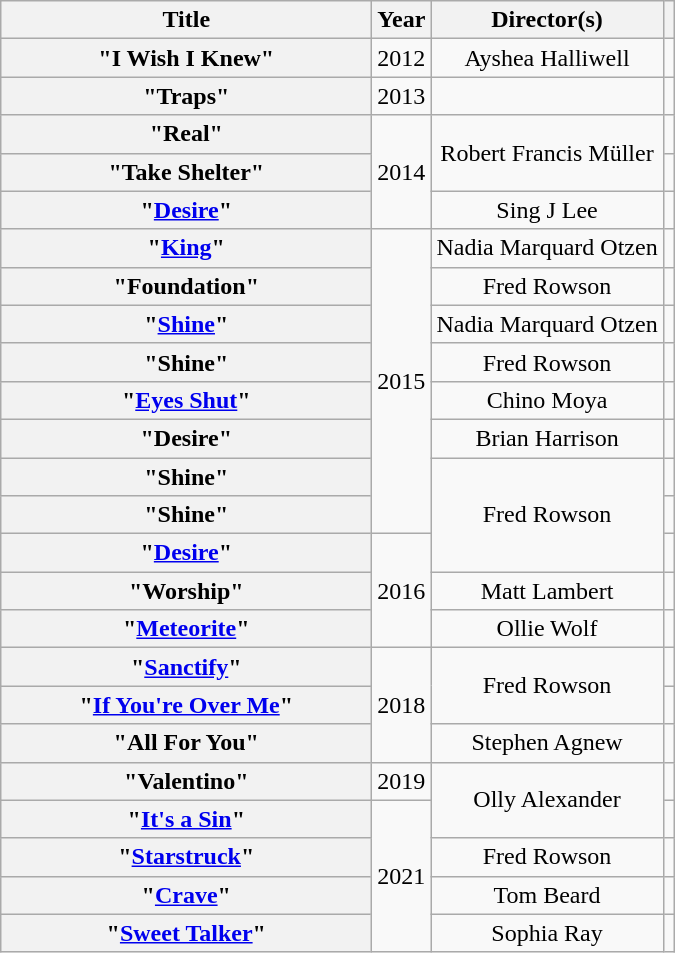<table class="wikitable plainrowheaders" style="text-align:center;">
<tr>
<th scope="col" style="width:15em;">Title</th>
<th scope="col" style="width:1em;">Year</th>
<th scope="col">Director(s)</th>
<th scope="col"></th>
</tr>
<tr>
<th scope="row">"I Wish I Knew"</th>
<td>2012</td>
<td>Ayshea Halliwell</td>
<td></td>
</tr>
<tr>
<th scope="row">"Traps"</th>
<td>2013</td>
<td></td>
<td></td>
</tr>
<tr>
<th scope="row">"Real"</th>
<td rowspan="3">2014</td>
<td rowspan="2">Robert Francis Müller</td>
<td></td>
</tr>
<tr>
<th scope="row">"Take Shelter"</th>
<td></td>
</tr>
<tr>
<th scope="row">"<a href='#'>Desire</a>"</th>
<td>Sing J Lee</td>
<td></td>
</tr>
<tr>
<th scope="row">"<a href='#'>King</a>"</th>
<td rowspan="8">2015</td>
<td>Nadia Marquard Otzen</td>
<td></td>
</tr>
<tr>
<th scope="row">"Foundation"</th>
<td>Fred Rowson</td>
<td></td>
</tr>
<tr>
<th scope="row">"<a href='#'>Shine</a>"</th>
<td>Nadia Marquard Otzen</td>
<td></td>
</tr>
<tr>
<th scope="row">"Shine" </th>
<td>Fred Rowson</td>
<td></td>
</tr>
<tr>
<th scope="row">"<a href='#'>Eyes Shut</a>"</th>
<td>Chino Moya</td>
<td></td>
</tr>
<tr>
<th scope="row">"Desire" </th>
<td>Brian Harrison</td>
<td></td>
</tr>
<tr>
<th scope="row">"Shine" </th>
<td rowspan="3">Fred Rowson</td>
<td></td>
</tr>
<tr>
<th scope="row">"Shine" </th>
<td></td>
</tr>
<tr>
<th scope="row">"<a href='#'>Desire</a>" </th>
<td rowspan="3">2016</td>
<td></td>
</tr>
<tr>
<th scope="row">"Worship"</th>
<td>Matt Lambert</td>
<td></td>
</tr>
<tr>
<th scope="row">"<a href='#'>Meteorite</a>"</th>
<td>Ollie Wolf</td>
<td></td>
</tr>
<tr>
<th scope="row">"<a href='#'>Sanctify</a>"</th>
<td rowspan="3">2018</td>
<td rowspan="2">Fred Rowson</td>
<td></td>
</tr>
<tr>
<th scope="row">"<a href='#'>If You're Over Me</a>"</th>
<td></td>
</tr>
<tr>
<th scope="row">"All For You"</th>
<td>Stephen Agnew</td>
<td></td>
</tr>
<tr>
<th scope="row">"Valentino" </th>
<td>2019</td>
<td rowspan="2">Olly Alexander</td>
<td></td>
</tr>
<tr>
<th scope="row">"<a href='#'>It's a Sin</a>" </th>
<td rowspan="4">2021</td>
<td></td>
</tr>
<tr>
<th scope="row">"<a href='#'>Starstruck</a>"</th>
<td>Fred Rowson</td>
<td></td>
</tr>
<tr>
<th scope="row">"<a href='#'>Crave</a>"</th>
<td>Tom Beard</td>
<td></td>
</tr>
<tr>
<th scope="row">"<a href='#'>Sweet Talker</a>" </th>
<td>Sophia Ray</td>
<td></td>
</tr>
</table>
